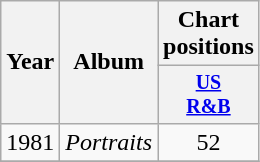<table class="wikitable" style="text-align:center;">
<tr>
<th rowspan="2">Year</th>
<th rowspan="2">Album</th>
<th colspan="1">Chart positions</th>
</tr>
<tr style="font-size:smaller;">
<th width="40"><a href='#'>US<br>R&B</a></th>
</tr>
<tr>
<td rowspan="1">1981</td>
<td align="left"><em>Portraits</em></td>
<td>52</td>
</tr>
<tr>
</tr>
</table>
